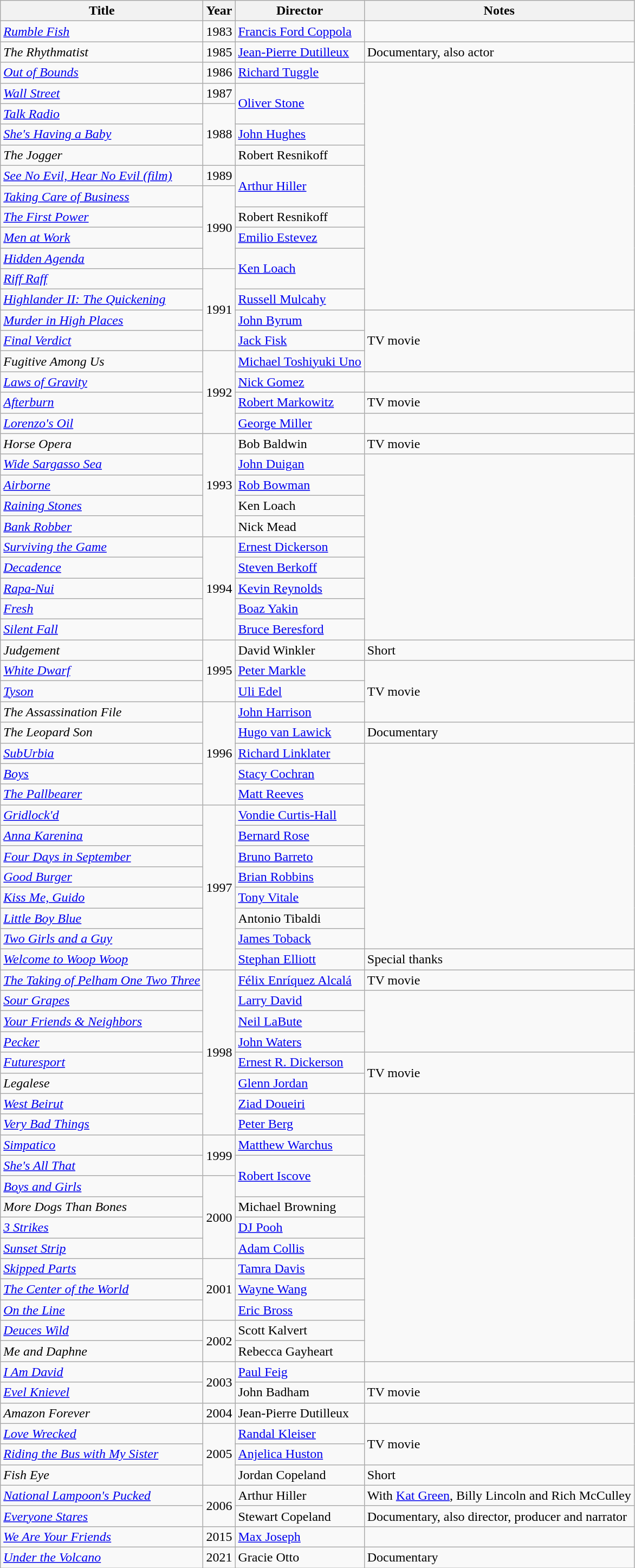<table class="wikitable">
<tr>
<th>Title</th>
<th>Year</th>
<th>Director</th>
<th>Notes</th>
</tr>
<tr>
<td><em><a href='#'>Rumble Fish</a></em></td>
<td>1983</td>
<td><a href='#'>Francis Ford Coppola</a></td>
<td></td>
</tr>
<tr>
<td><em>The Rhythmatist</em></td>
<td>1985</td>
<td><a href='#'>Jean-Pierre Dutilleux</a></td>
<td>Documentary, also actor</td>
</tr>
<tr>
<td><em><a href='#'>Out of Bounds</a></em></td>
<td>1986</td>
<td><a href='#'>Richard Tuggle</a></td>
<td rowspan="12" scope="row"></td>
</tr>
<tr>
<td><em><a href='#'>Wall Street</a></em></td>
<td>1987</td>
<td rowspan="2"><a href='#'>Oliver Stone</a></td>
</tr>
<tr>
<td><em><a href='#'>Talk Radio</a></em></td>
<td rowspan="3">1988</td>
</tr>
<tr>
<td><em><a href='#'>She's Having a Baby</a></em></td>
<td><a href='#'>John Hughes</a></td>
</tr>
<tr>
<td><em>The Jogger</em></td>
<td>Robert Resnikoff</td>
</tr>
<tr>
<td><em><a href='#'>See No Evil, Hear No Evil (film)</a></em></td>
<td>1989</td>
<td rowspan="2"><a href='#'>Arthur Hiller</a></td>
</tr>
<tr>
<td><em><a href='#'>Taking Care of Business</a></em></td>
<td rowspan="4">1990</td>
</tr>
<tr>
<td><em><a href='#'>The First Power</a></em></td>
<td>Robert Resnikoff</td>
</tr>
<tr>
<td><em><a href='#'>Men at Work</a></em></td>
<td><a href='#'>Emilio Estevez</a></td>
</tr>
<tr>
<td><em><a href='#'>Hidden Agenda</a></em></td>
<td rowspan="2"><a href='#'>Ken Loach</a></td>
</tr>
<tr>
<td><em><a href='#'>Riff Raff</a></em></td>
<td rowspan="4" scope="row">1991</td>
</tr>
<tr>
<td><em><a href='#'>Highlander II: The Quickening</a></em></td>
<td><a href='#'>Russell Mulcahy</a></td>
</tr>
<tr>
<td><em><a href='#'>Murder in High Places</a></em></td>
<td><a href='#'>John Byrum</a></td>
<td rowspan="3" scope="row">TV movie</td>
</tr>
<tr>
<td><em><a href='#'>Final Verdict</a></em></td>
<td><a href='#'>Jack Fisk</a></td>
</tr>
<tr>
<td><em>Fugitive Among Us</em></td>
<td rowspan="4" scope="row">1992</td>
<td><a href='#'>Michael Toshiyuki Uno</a></td>
</tr>
<tr>
<td><em><a href='#'>Laws of Gravity</a></em></td>
<td><a href='#'>Nick Gomez</a></td>
</tr>
<tr>
<td><em><a href='#'>Afterburn</a></em></td>
<td><a href='#'>Robert Markowitz</a></td>
<td>TV movie</td>
</tr>
<tr>
<td><em><a href='#'>Lorenzo's Oil</a></em></td>
<td><a href='#'>George Miller</a></td>
</tr>
<tr>
<td><em>Horse Opera</em></td>
<td rowspan="5" scope="row">1993</td>
<td>Bob Baldwin</td>
<td>TV movie</td>
</tr>
<tr>
<td><em><a href='#'>Wide Sargasso Sea</a></em></td>
<td><a href='#'>John Duigan</a></td>
<td rowspan="9" scope="row"></td>
</tr>
<tr>
<td><em><a href='#'>Airborne</a></em></td>
<td><a href='#'>Rob Bowman</a></td>
</tr>
<tr>
<td><em><a href='#'>Raining Stones</a></em></td>
<td>Ken Loach</td>
</tr>
<tr>
<td><em><a href='#'>Bank Robber</a></em></td>
<td>Nick Mead</td>
</tr>
<tr>
<td><em><a href='#'>Surviving the Game</a></em></td>
<td rowspan="5" scope="row">1994</td>
<td><a href='#'>Ernest Dickerson</a></td>
</tr>
<tr>
<td><em><a href='#'>Decadence</a></em></td>
<td><a href='#'>Steven Berkoff</a></td>
</tr>
<tr>
<td><em><a href='#'>Rapa-Nui</a></em></td>
<td><a href='#'>Kevin Reynolds</a></td>
</tr>
<tr>
<td><em><a href='#'>Fresh</a></em></td>
<td><a href='#'>Boaz Yakin</a></td>
</tr>
<tr>
<td><em><a href='#'>Silent Fall</a></em></td>
<td><a href='#'>Bruce Beresford</a></td>
</tr>
<tr>
<td><em>Judgement</em></td>
<td rowspan="3" scope="row">1995</td>
<td>David Winkler</td>
<td>Short</td>
</tr>
<tr>
<td><em><a href='#'>White Dwarf</a></em></td>
<td><a href='#'>Peter Markle</a></td>
<td rowspan="3" scope="row">TV movie</td>
</tr>
<tr>
<td><em><a href='#'>Tyson</a></em></td>
<td><a href='#'>Uli Edel</a></td>
</tr>
<tr>
<td><em>The Assassination File</em></td>
<td rowspan="5" scope="row">1996</td>
<td><a href='#'>John Harrison</a></td>
</tr>
<tr>
<td><em>The Leopard Son</em></td>
<td><a href='#'>Hugo van Lawick</a></td>
<td>Documentary</td>
</tr>
<tr>
<td><em><a href='#'>SubUrbia</a></em></td>
<td><a href='#'>Richard Linklater</a></td>
<td rowspan="10" scope="row"></td>
</tr>
<tr>
<td><em><a href='#'>Boys</a></em></td>
<td><a href='#'>Stacy Cochran</a></td>
</tr>
<tr>
<td><em><a href='#'>The Pallbearer</a></em></td>
<td><a href='#'>Matt Reeves</a></td>
</tr>
<tr>
<td><em><a href='#'>Gridlock'd</a></em></td>
<td rowspan="8" scope="row">1997</td>
<td><a href='#'>Vondie Curtis-Hall</a></td>
</tr>
<tr>
<td><em><a href='#'>Anna Karenina</a></em></td>
<td><a href='#'>Bernard Rose</a></td>
</tr>
<tr>
<td><em><a href='#'>Four Days in September</a></em></td>
<td><a href='#'>Bruno Barreto</a></td>
</tr>
<tr>
<td><em><a href='#'>Good Burger</a></em></td>
<td><a href='#'>Brian Robbins</a></td>
</tr>
<tr>
<td><em><a href='#'>Kiss Me, Guido</a></em></td>
<td><a href='#'>Tony Vitale</a></td>
</tr>
<tr>
<td><em><a href='#'>Little Boy Blue</a></em></td>
<td>Antonio Tibaldi</td>
</tr>
<tr>
<td><em><a href='#'>Two Girls and a Guy</a></em></td>
<td><a href='#'>James Toback</a></td>
</tr>
<tr>
<td><em><a href='#'>Welcome to Woop Woop</a></em></td>
<td><a href='#'>Stephan Elliott</a></td>
<td>Special thanks</td>
</tr>
<tr>
<td><em><a href='#'>The Taking of Pelham One Two Three</a></em></td>
<td rowspan="8" scope="row">1998</td>
<td><a href='#'>Félix Enríquez Alcalá</a></td>
<td>TV movie</td>
</tr>
<tr>
<td><em><a href='#'>Sour Grapes</a></em></td>
<td><a href='#'>Larry David</a></td>
</tr>
<tr>
<td><em><a href='#'>Your Friends & Neighbors</a></em></td>
<td><a href='#'>Neil LaBute</a></td>
</tr>
<tr>
<td><em><a href='#'>Pecker</a></em></td>
<td><a href='#'>John Waters</a></td>
</tr>
<tr>
<td><em><a href='#'>Futuresport</a></em></td>
<td><a href='#'>Ernest R. Dickerson</a></td>
<td rowspan="2" scope="row">TV movie</td>
</tr>
<tr>
<td><em>Legalese</em></td>
<td><a href='#'>Glenn Jordan</a></td>
</tr>
<tr>
<td><em><a href='#'>West Beirut</a></em></td>
<td><a href='#'>Ziad Doueiri</a></td>
<td rowspan="13" scope="row"></td>
</tr>
<tr>
<td><em><a href='#'>Very Bad Things</a></em></td>
<td><a href='#'>Peter Berg</a></td>
</tr>
<tr>
<td><em><a href='#'>Simpatico</a></em></td>
<td rowspan="2" scope="row">1999</td>
<td><a href='#'>Matthew Warchus</a></td>
</tr>
<tr>
<td><em><a href='#'>She's All That</a></em></td>
<td rowspan="2"><a href='#'>Robert Iscove</a></td>
</tr>
<tr>
<td><em><a href='#'>Boys and Girls</a></em></td>
<td rowspan="4">2000</td>
</tr>
<tr>
<td><em>More Dogs Than Bones</em></td>
<td>Michael Browning</td>
</tr>
<tr>
<td><em><a href='#'>3 Strikes</a></em></td>
<td><a href='#'>DJ Pooh</a></td>
</tr>
<tr>
<td><em><a href='#'>Sunset Strip</a></em></td>
<td><a href='#'>Adam Collis</a></td>
</tr>
<tr>
<td><em><a href='#'>Skipped Parts</a></em></td>
<td rowspan="3" scope="row">2001</td>
<td><a href='#'>Tamra Davis</a></td>
</tr>
<tr>
<td><em><a href='#'>The Center of the World</a></em></td>
<td><a href='#'>Wayne Wang</a></td>
</tr>
<tr>
<td><em><a href='#'>On the Line</a></em></td>
<td><a href='#'>Eric Bross</a></td>
</tr>
<tr>
<td><em><a href='#'>Deuces Wild</a></em></td>
<td rowspan="2" scope="row">2002</td>
<td>Scott Kalvert</td>
</tr>
<tr>
<td><em>Me and Daphne</em></td>
<td>Rebecca Gayheart</td>
</tr>
<tr>
<td><em><a href='#'>I Am David</a></em></td>
<td rowspan="2" scope="row">2003</td>
<td><a href='#'>Paul Feig</a></td>
</tr>
<tr>
<td><em><a href='#'>Evel Knievel</a></em></td>
<td>John Badham</td>
<td>TV movie</td>
</tr>
<tr>
<td><em>Amazon Forever</em></td>
<td>2004</td>
<td>Jean-Pierre Dutilleux</td>
<td></td>
</tr>
<tr>
<td><em><a href='#'>Love Wrecked</a></em></td>
<td rowspan="3" scope="row">2005</td>
<td><a href='#'>Randal Kleiser</a></td>
<td rowspan="2" scope="row">TV movie</td>
</tr>
<tr>
<td><em><a href='#'>Riding the Bus with My Sister</a></em></td>
<td><a href='#'>Anjelica Huston</a></td>
</tr>
<tr>
<td><em>Fish Eye</em></td>
<td>Jordan Copeland</td>
<td>Short</td>
</tr>
<tr>
<td><em><a href='#'>National Lampoon's Pucked</a></em></td>
<td rowspan="2">2006</td>
<td>Arthur Hiller</td>
<td>With <a href='#'>Kat Green</a>, Billy Lincoln and Rich McCulley</td>
</tr>
<tr>
<td><em><a href='#'>Everyone Stares</a></em></td>
<td>Stewart Copeland</td>
<td>Documentary, also director, producer and narrator</td>
</tr>
<tr>
<td><em><a href='#'>We Are Your Friends</a></em></td>
<td>2015</td>
<td><a href='#'>Max Joseph</a></td>
<td></td>
</tr>
<tr>
<td><em><a href='#'>Under the Volcano</a></em></td>
<td>2021</td>
<td>Gracie Otto</td>
<td>Documentary</td>
</tr>
</table>
